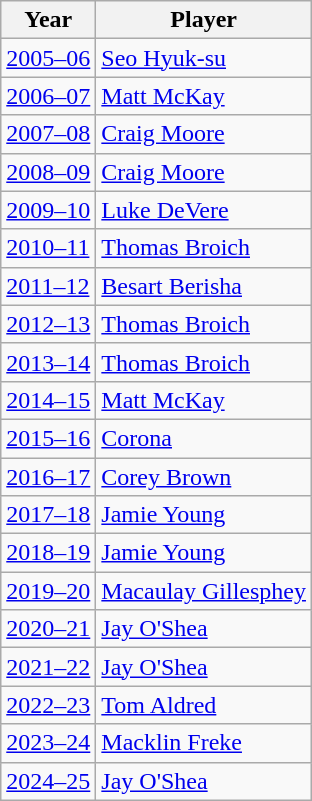<table class="wikitable">
<tr>
<th>Year</th>
<th>Player</th>
</tr>
<tr>
<td><a href='#'>2005–06</a></td>
<td> <a href='#'>Seo Hyuk-su</a></td>
</tr>
<tr>
<td><a href='#'>2006–07</a></td>
<td> <a href='#'>Matt McKay</a></td>
</tr>
<tr>
<td><a href='#'>2007–08</a></td>
<td> <a href='#'>Craig Moore</a></td>
</tr>
<tr>
<td><a href='#'>2008–09</a></td>
<td> <a href='#'>Craig Moore</a></td>
</tr>
<tr>
<td><a href='#'>2009–10</a></td>
<td> <a href='#'>Luke DeVere</a></td>
</tr>
<tr>
<td><a href='#'>2010–11</a></td>
<td> <a href='#'>Thomas Broich</a></td>
</tr>
<tr>
<td><a href='#'>2011–12</a></td>
<td> <a href='#'>Besart Berisha</a></td>
</tr>
<tr>
<td><a href='#'>2012–13</a></td>
<td> <a href='#'>Thomas Broich</a></td>
</tr>
<tr>
<td><a href='#'>2013–14</a></td>
<td> <a href='#'>Thomas Broich</a></td>
</tr>
<tr>
<td><a href='#'>2014–15</a></td>
<td> <a href='#'>Matt McKay</a></td>
</tr>
<tr>
<td><a href='#'>2015–16</a></td>
<td> <a href='#'>Corona</a></td>
</tr>
<tr>
<td><a href='#'>2016–17</a></td>
<td> <a href='#'>Corey Brown</a></td>
</tr>
<tr>
<td><a href='#'>2017–18</a></td>
<td> <a href='#'>Jamie Young</a></td>
</tr>
<tr>
<td><a href='#'>2018–19</a></td>
<td> <a href='#'>Jamie Young</a></td>
</tr>
<tr>
<td><a href='#'>2019–20</a></td>
<td> <a href='#'>Macaulay Gillesphey</a></td>
</tr>
<tr>
<td><a href='#'>2020–21</a></td>
<td> <a href='#'>Jay O'Shea</a></td>
</tr>
<tr>
<td><a href='#'>2021–22</a></td>
<td> <a href='#'>Jay O'Shea</a></td>
</tr>
<tr>
<td><a href='#'>2022–23</a></td>
<td> <a href='#'>Tom Aldred</a></td>
</tr>
<tr>
<td><a href='#'>2023–24</a></td>
<td> <a href='#'>Macklin Freke</a></td>
</tr>
<tr>
<td><a href='#'>2024–25</a></td>
<td> <a href='#'>Jay O'Shea</a></td>
</tr>
</table>
